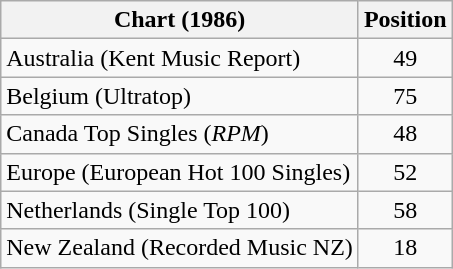<table class="wikitable sortable">
<tr>
<th>Chart (1986)</th>
<th>Position</th>
</tr>
<tr>
<td>Australia (Kent Music Report)</td>
<td align="center">49</td>
</tr>
<tr>
<td>Belgium (Ultratop)</td>
<td align="center">75</td>
</tr>
<tr>
<td>Canada Top Singles (<em>RPM</em>)</td>
<td align="center">48</td>
</tr>
<tr>
<td>Europe (European Hot 100 Singles)</td>
<td align="center">52</td>
</tr>
<tr>
<td>Netherlands (Single Top 100)</td>
<td align="center">58</td>
</tr>
<tr>
<td>New Zealand (Recorded Music NZ)</td>
<td align="center">18</td>
</tr>
</table>
